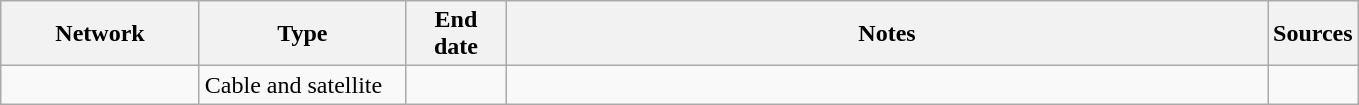<table class="wikitable">
<tr>
<th style="text-align:center; width:125px">Network</th>
<th style="text-align:center; width:130px">Type</th>
<th style="text-align:center; width:60px">End date</th>
<th style="text-align:center; width:500px">Notes</th>
<th style="text-align:center; width:30px">Sources</th>
</tr>
<tr>
<td><a href='#'></a></td>
<td>Cable and satellite</td>
<td></td>
<td></td>
<td></td>
</tr>
</table>
